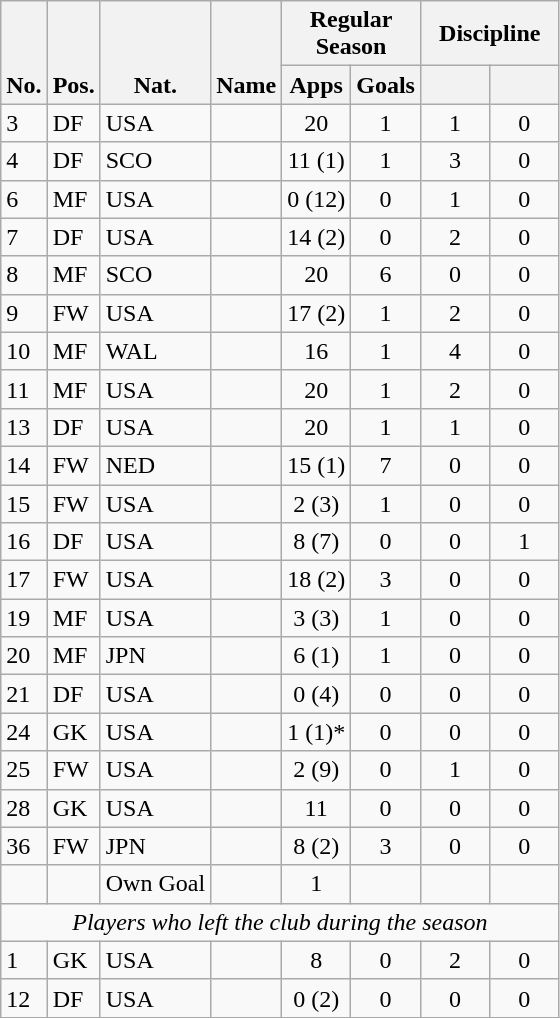<table class="wikitable sortable" style="text-align:center">
<tr>
<th rowspan="2" style="vertical-align:bottom;">No.</th>
<th rowspan="2" style="vertical-align:bottom;">Pos.</th>
<th rowspan="2" style="vertical-align:bottom;">Nat.</th>
<th rowspan="2" style="vertical-align:bottom;">Name</th>
<th colspan="2" style="width:85px;">Regular Season</th>
<th colspan="2" style="width:85px;">Discipline</th>
</tr>
<tr>
<th>Apps</th>
<th>Goals</th>
<th></th>
<th></th>
</tr>
<tr>
<td align="left">3</td>
<td align="left">DF</td>
<td align="left"> USA</td>
<td></td>
<td>20</td>
<td>1</td>
<td>1</td>
<td>0</td>
</tr>
<tr>
<td align="left">4</td>
<td align="left">DF</td>
<td align="left"> SCO</td>
<td></td>
<td>11 (1)</td>
<td>1</td>
<td>3</td>
<td>0</td>
</tr>
<tr>
<td align="left">6</td>
<td align="left">MF</td>
<td align="left"> USA</td>
<td></td>
<td>0 (12)</td>
<td>0</td>
<td>1</td>
<td>0</td>
</tr>
<tr>
<td align="left">7</td>
<td align="left">DF</td>
<td align="left"> USA</td>
<td></td>
<td>14 (2)</td>
<td>0</td>
<td>2</td>
<td>0</td>
</tr>
<tr>
<td align="left">8</td>
<td align="left">MF</td>
<td align="left"> SCO</td>
<td></td>
<td>20</td>
<td>6</td>
<td>0</td>
<td>0</td>
</tr>
<tr>
<td align="left">9</td>
<td align="left">FW</td>
<td align="left"> USA</td>
<td></td>
<td>17 (2)</td>
<td>1</td>
<td>2</td>
<td>0</td>
</tr>
<tr>
<td align="left">10</td>
<td align="left">MF</td>
<td align="left"> WAL</td>
<td></td>
<td>16</td>
<td>1</td>
<td>4</td>
<td>0</td>
</tr>
<tr>
<td align="left">11</td>
<td align="left">MF</td>
<td align="left"> USA</td>
<td></td>
<td>20</td>
<td>1</td>
<td>2</td>
<td>0</td>
</tr>
<tr>
<td align="left">13</td>
<td align="left">DF</td>
<td align="left"> USA</td>
<td></td>
<td>20</td>
<td>1</td>
<td>1</td>
<td>0</td>
</tr>
<tr>
<td align="left">14</td>
<td align="left">FW</td>
<td align="left"> NED</td>
<td></td>
<td>15 (1)</td>
<td>7</td>
<td>0</td>
<td>0</td>
</tr>
<tr>
<td align="left">15</td>
<td align="left">FW</td>
<td align="left"> USA</td>
<td></td>
<td>2 (3)</td>
<td>1</td>
<td>0</td>
<td>0</td>
</tr>
<tr>
<td align="left">16</td>
<td align="left">DF</td>
<td align="left"> USA</td>
<td></td>
<td>8 (7)</td>
<td>0</td>
<td>0</td>
<td>1</td>
</tr>
<tr>
<td align="left">17</td>
<td align="left">FW</td>
<td align="left"> USA</td>
<td></td>
<td>18 (2)</td>
<td>3</td>
<td>0</td>
<td>0</td>
</tr>
<tr>
<td align="left">19</td>
<td align="left">MF</td>
<td align="left"> USA</td>
<td></td>
<td>3 (3)</td>
<td>1</td>
<td>0</td>
<td>0</td>
</tr>
<tr>
<td align="left">20</td>
<td align="left">MF</td>
<td align="left"> JPN</td>
<td></td>
<td>6 (1)</td>
<td>1</td>
<td>0</td>
<td>0</td>
</tr>
<tr>
<td align="left">21</td>
<td align="left">DF</td>
<td align="left"> USA</td>
<td></td>
<td>0 (4)</td>
<td>0</td>
<td>0</td>
<td>0</td>
</tr>
<tr>
<td align="left">24</td>
<td align="left">GK</td>
<td align="left"> USA</td>
<td></td>
<td>1 (1)*</td>
<td>0</td>
<td>0</td>
<td>0</td>
</tr>
<tr>
<td align="left">25</td>
<td align="left">FW</td>
<td align="left"> USA</td>
<td></td>
<td>2 (9)</td>
<td>0</td>
<td>1</td>
<td>0</td>
</tr>
<tr>
<td align="left">28</td>
<td align="left">GK</td>
<td align="left"> USA</td>
<td></td>
<td>11</td>
<td>0</td>
<td>0</td>
<td>0</td>
</tr>
<tr>
<td align="left">36</td>
<td align="left">FW</td>
<td align="left"> JPN</td>
<td></td>
<td>8 (2)</td>
<td>3</td>
<td>0</td>
<td>0</td>
</tr>
<tr>
<td></td>
<td></td>
<td>Own Goal</td>
<td></td>
<td>1</td>
<td></td>
<td></td>
</tr>
<tr>
<td colspan="13"><em>Players who left the club during the season</em></td>
</tr>
<tr>
<td align="left">1</td>
<td align="left">GK</td>
<td align="left"> USA</td>
<td></td>
<td>8</td>
<td>0</td>
<td>2</td>
<td>0</td>
</tr>
<tr>
<td align="left">12</td>
<td align="left">DF</td>
<td align="left"> USA</td>
<td></td>
<td>0 (2)</td>
<td>0</td>
<td>0</td>
<td>0</td>
</tr>
</table>
